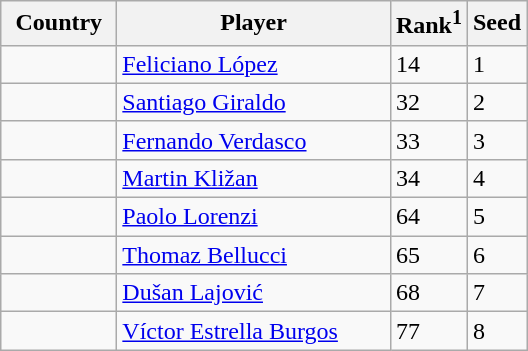<table class="sortable wikitable">
<tr>
<th width="70">Country</th>
<th width="175">Player</th>
<th>Rank<sup>1</sup></th>
<th>Seed</th>
</tr>
<tr>
<td></td>
<td><a href='#'>Feliciano López</a></td>
<td>14</td>
<td>1</td>
</tr>
<tr>
<td></td>
<td><a href='#'>Santiago Giraldo</a></td>
<td>32</td>
<td>2</td>
</tr>
<tr>
<td></td>
<td><a href='#'>Fernando Verdasco</a></td>
<td>33</td>
<td>3</td>
</tr>
<tr>
<td></td>
<td><a href='#'>Martin Kližan</a></td>
<td>34</td>
<td>4</td>
</tr>
<tr>
<td></td>
<td><a href='#'>Paolo Lorenzi</a></td>
<td>64</td>
<td>5</td>
</tr>
<tr>
<td></td>
<td><a href='#'>Thomaz Bellucci</a></td>
<td>65</td>
<td>6</td>
</tr>
<tr>
<td></td>
<td><a href='#'>Dušan Lajović</a></td>
<td>68</td>
<td>7</td>
</tr>
<tr>
<td></td>
<td><a href='#'>Víctor Estrella Burgos</a></td>
<td>77</td>
<td>8</td>
</tr>
</table>
